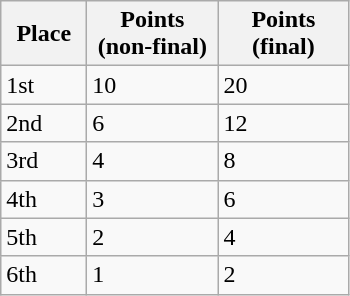<table class="wikitable">
<tr>
<th scope="col" width="50">Place</th>
<th scope="col" width="80">Points (non-final)</th>
<th scope="col" width="80">Points (final)</th>
</tr>
<tr>
<td>1st</td>
<td>10</td>
<td>20</td>
</tr>
<tr>
<td>2nd</td>
<td>6</td>
<td>12</td>
</tr>
<tr>
<td>3rd</td>
<td>4</td>
<td>8</td>
</tr>
<tr>
<td>4th</td>
<td>3</td>
<td>6</td>
</tr>
<tr>
<td>5th</td>
<td>2</td>
<td>4</td>
</tr>
<tr>
<td>6th</td>
<td>1</td>
<td>2</td>
</tr>
</table>
